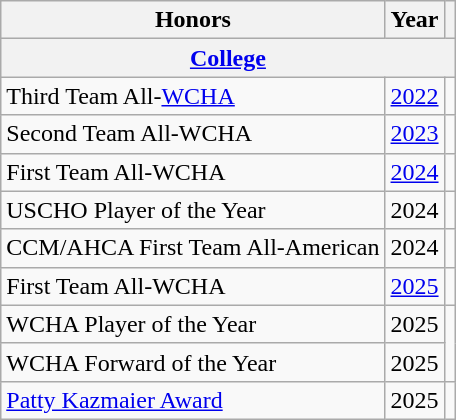<table class="wikitable">
<tr>
<th>Honors</th>
<th>Year</th>
<th></th>
</tr>
<tr>
<th colspan="3"><a href='#'>College</a></th>
</tr>
<tr>
<td>Third Team All-<a href='#'>WCHA</a></td>
<td><a href='#'>2022</a></td>
<td></td>
</tr>
<tr>
<td>Second Team All-WCHA</td>
<td><a href='#'>2023</a></td>
<td></td>
</tr>
<tr>
<td>First Team All-WCHA</td>
<td><a href='#'>2024</a></td>
<td></td>
</tr>
<tr>
<td>USCHO Player of the Year</td>
<td>2024</td>
<td></td>
</tr>
<tr>
<td>CCM/AHCA First Team All-American</td>
<td>2024</td>
<td></td>
</tr>
<tr>
<td>First Team All-WCHA</td>
<td><a href='#'>2025</a></td>
<td></td>
</tr>
<tr>
<td>WCHA Player of the Year</td>
<td>2025</td>
<td rowspan="2"></td>
</tr>
<tr>
<td>WCHA Forward of the Year</td>
<td>2025</td>
</tr>
<tr>
<td><a href='#'>Patty Kazmaier Award</a></td>
<td>2025</td>
<td></td>
</tr>
</table>
